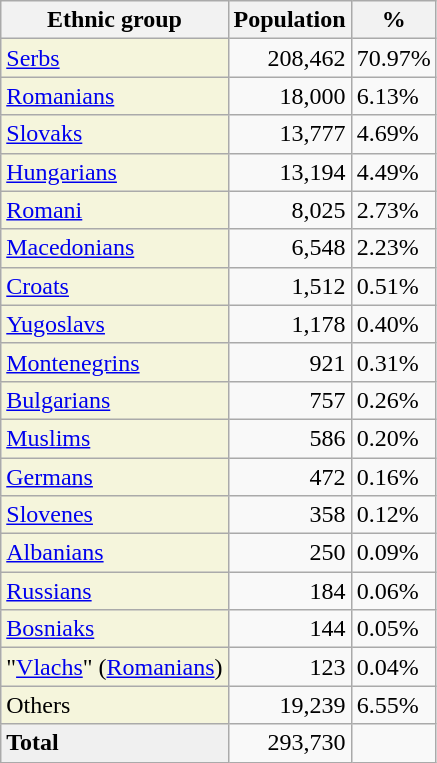<table class="wikitable">
<tr>
<th>Ethnic group</th>
<th>Population</th>
<th>%</th>
</tr>
<tr>
<td style="background:#F5F5DC;"><a href='#'>Serbs</a></td>
<td align="right">208,462</td>
<td>70.97%</td>
</tr>
<tr>
<td style="background:#F5F5DC;"><a href='#'>Romanians</a></td>
<td align="right">18,000</td>
<td>6.13%</td>
</tr>
<tr>
<td style="background:#F5F5DC;"><a href='#'>Slovaks</a></td>
<td align="right">13,777</td>
<td>4.69%</td>
</tr>
<tr>
<td style="background:#F5F5DC;"><a href='#'>Hungarians</a></td>
<td align="right">13,194</td>
<td>4.49%</td>
</tr>
<tr>
<td style="background:#F5F5DC;"><a href='#'>Romani</a></td>
<td align="right">8,025</td>
<td>2.73%</td>
</tr>
<tr>
<td style="background:#F5F5DC;"><a href='#'>Macedonians</a></td>
<td align="right">6,548</td>
<td>2.23%</td>
</tr>
<tr>
<td style="background:#F5F5DC;"><a href='#'>Croats</a></td>
<td align="right">1,512</td>
<td>0.51%</td>
</tr>
<tr>
<td style="background:#F5F5DC;"><a href='#'>Yugoslavs</a></td>
<td align="right">1,178</td>
<td>0.40%</td>
</tr>
<tr>
<td style="background:#F5F5DC;"><a href='#'>Montenegrins</a></td>
<td align="right">921</td>
<td>0.31%</td>
</tr>
<tr>
<td style="background:#F5F5DC;"><a href='#'>Bulgarians</a></td>
<td align="right">757</td>
<td>0.26%</td>
</tr>
<tr>
<td style="background:#F5F5DC;"><a href='#'>Muslims</a></td>
<td align="right">586</td>
<td>0.20%</td>
</tr>
<tr>
<td style="background:#F5F5DC;"><a href='#'>Germans</a></td>
<td align="right">472</td>
<td>0.16%</td>
</tr>
<tr>
<td style="background:#F5F5DC;"><a href='#'>Slovenes</a></td>
<td align="right">358</td>
<td>0.12%</td>
</tr>
<tr>
<td style="background:#F5F5DC;"><a href='#'>Albanians</a></td>
<td align="right">250</td>
<td>0.09%</td>
</tr>
<tr>
<td style="background:#F5F5DC;"><a href='#'>Russians</a></td>
<td align="right">184</td>
<td>0.06%</td>
</tr>
<tr>
<td style="background:#F5F5DC;"><a href='#'>Bosniaks</a></td>
<td align="right">144</td>
<td>0.05%</td>
</tr>
<tr>
<td style="background:#F5F5DC;">"<a href='#'>Vlachs</a>" (<a href='#'>Romanians</a>)</td>
<td align="right">123</td>
<td>0.04%</td>
</tr>
<tr>
<td style="background:#F5F5DC;">Others</td>
<td align="right">19,239</td>
<td>6.55%</td>
</tr>
<tr>
<td style="background:#F0F0F0;"><strong>Total</strong></td>
<td align="right">293,730</td>
<td></td>
</tr>
</table>
